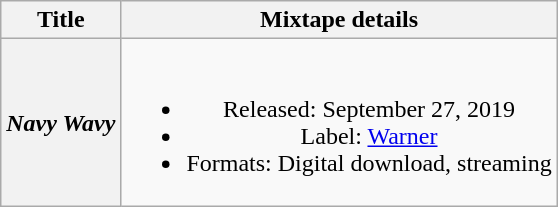<table class="wikitable plainrowheaders" style="text-align:center;">
<tr>
<th scope="col">Title</th>
<th scope="col">Mixtape details</th>
</tr>
<tr>
<th scope="row"><em>Navy Wavy</em></th>
<td><br><ul><li>Released: September 27, 2019</li><li>Label: <a href='#'>Warner</a></li><li>Formats: Digital download, streaming</li></ul></td>
</tr>
</table>
